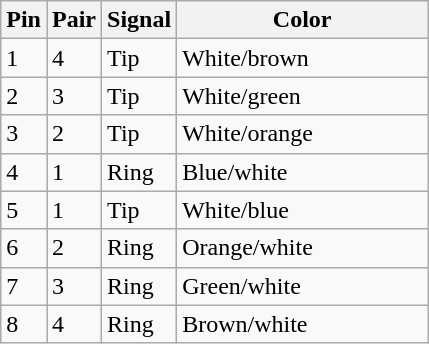<table class="wikitable floatright">
<tr>
<th>Pin</th>
<th>Pair</th>
<th>Signal</th>
<th width=160>Color</th>
</tr>
<tr>
<td>1</td>
<td>4</td>
<td>Tip</td>
<td> White/brown</td>
</tr>
<tr>
<td>2</td>
<td>3</td>
<td>Tip</td>
<td> White/green</td>
</tr>
<tr>
<td>3</td>
<td>2</td>
<td>Tip</td>
<td> White/orange</td>
</tr>
<tr>
<td>4</td>
<td>1</td>
<td>Ring</td>
<td> Blue/white</td>
</tr>
<tr>
<td>5</td>
<td>1</td>
<td>Tip</td>
<td> White/blue</td>
</tr>
<tr>
<td>6</td>
<td>2</td>
<td>Ring</td>
<td> Orange/white</td>
</tr>
<tr>
<td>7</td>
<td>3</td>
<td>Ring</td>
<td> Green/white</td>
</tr>
<tr>
<td>8</td>
<td>4</td>
<td>Ring</td>
<td> Brown/white</td>
</tr>
</table>
